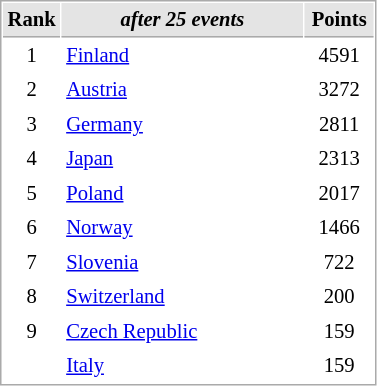<table cellspacing="1" cellpadding="3" style="border:1px solid #AAAAAA;font-size:86%">
<tr bgcolor="#E4E4E4">
<th style="border-bottom:1px solid #AAAAAA" width=10>Rank</th>
<th style="border-bottom:1px solid #AAAAAA" width=155><em>after 25 events</em></th>
<th style="border-bottom:1px solid #AAAAAA" width=40>Points</th>
</tr>
<tr>
<td align=center>1</td>
<td> <a href='#'>Finland</a></td>
<td align=center>4591</td>
</tr>
<tr>
<td align=center>2</td>
<td> <a href='#'>Austria</a></td>
<td align=center>3272</td>
</tr>
<tr>
<td align=center>3</td>
<td> <a href='#'>Germany</a></td>
<td align=center>2811</td>
</tr>
<tr>
<td align=center>4</td>
<td> <a href='#'>Japan</a></td>
<td align=center>2313</td>
</tr>
<tr>
<td align=center>5</td>
<td> <a href='#'>Poland</a></td>
<td align=center>2017</td>
</tr>
<tr>
<td align=center>6</td>
<td> <a href='#'>Norway</a></td>
<td align=center>1466</td>
</tr>
<tr>
<td align=center>7</td>
<td> <a href='#'>Slovenia</a></td>
<td align=center>722</td>
</tr>
<tr>
<td align=center>8</td>
<td> <a href='#'>Switzerland</a></td>
<td align=center>200</td>
</tr>
<tr>
<td align=center>9</td>
<td> <a href='#'>Czech Republic</a></td>
<td align=center>159</td>
</tr>
<tr>
<td></td>
<td> <a href='#'>Italy</a></td>
<td align=center>159</td>
</tr>
</table>
